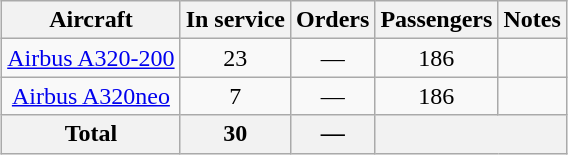<table class="wikitable" style="margin:1em auto; border-collapse:collapse; text-align:center;">
<tr>
<th>Aircraft</th>
<th>In service</th>
<th>Orders</th>
<th>Passengers</th>
<th>Notes</th>
</tr>
<tr>
<td><a href='#'>Airbus A320-200</a></td>
<td>23</td>
<td>—</td>
<td>186</td>
<td></td>
</tr>
<tr>
<td><a href='#'>Airbus A320neo</a></td>
<td>7</td>
<td>—</td>
<td>186</td>
<td></td>
</tr>
<tr>
<th>Total</th>
<th>30</th>
<th>—</th>
<th colspan="2"></th>
</tr>
</table>
